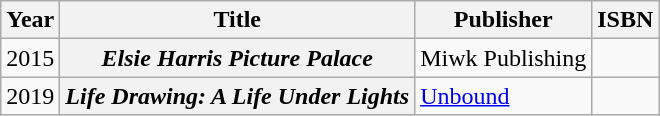<table class="wikitable plainrowheaders">
<tr>
<th scope="col">Year</th>
<th scope="col">Title</th>
<th scope="col">Publisher</th>
<th scope="col">ISBN</th>
</tr>
<tr>
<td>2015</td>
<th scope="row"><em>Elsie Harris Picture Palace</em></th>
<td>Miwk Publishing</td>
<td></td>
</tr>
<tr>
<td>2019</td>
<th scope="row"><em>Life Drawing: A Life Under Lights</em></th>
<td><a href='#'>Unbound</a></td>
<td></td>
</tr>
</table>
